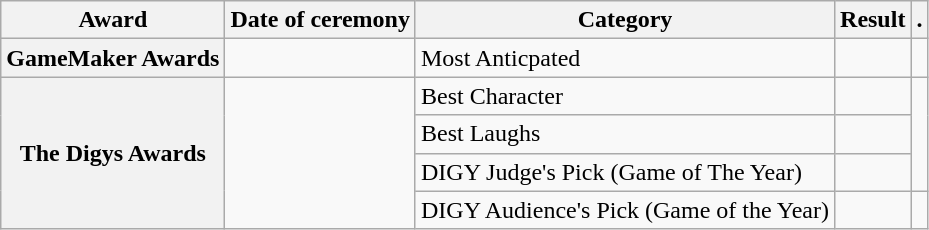<table class="wikitable sortable plainrowheaders" width="auto">
<tr>
<th scope="col">Award</th>
<th scope="col">Date of ceremony</th>
<th scope="col">Category</th>
<th>Result</th>
<th scope="col" class="unsortable">.</th>
</tr>
<tr>
<th scope="row" align="left">GameMaker Awards</th>
<td align="center"><a href='#'></a></td>
<td>Most Anticpated</td>
<td></td>
<td align="center"></td>
</tr>
<tr>
<th rowspan="4" scope="row">The Digys Awards</th>
<td rowspan="4" align="center"><a href='#'></a></td>
<td>Best Character</td>
<td></td>
<td rowspan="3" align="center"></td>
</tr>
<tr>
<td>Best Laughs</td>
<td></td>
</tr>
<tr>
<td>DIGY Judge's Pick (Game of The Year)</td>
<td></td>
</tr>
<tr>
<td>DIGY Audience's Pick (Game of the Year)</td>
<td></td>
<td></td>
</tr>
</table>
